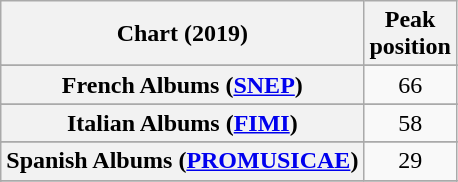<table class="wikitable sortable plainrowheaders" style="text-align:center">
<tr>
<th scope="col">Chart (2019)</th>
<th scope="col">Peak<br>position</th>
</tr>
<tr>
</tr>
<tr>
</tr>
<tr>
</tr>
<tr>
</tr>
<tr>
</tr>
<tr>
<th scope="row">French Albums (<a href='#'>SNEP</a>)</th>
<td>66</td>
</tr>
<tr>
</tr>
<tr>
</tr>
<tr>
<th scope="row">Italian Albums (<a href='#'>FIMI</a>)</th>
<td>58</td>
</tr>
<tr>
</tr>
<tr>
<th scope="row">Spanish Albums (<a href='#'>PROMUSICAE</a>)</th>
<td>29</td>
</tr>
<tr>
</tr>
<tr>
</tr>
<tr>
</tr>
</table>
